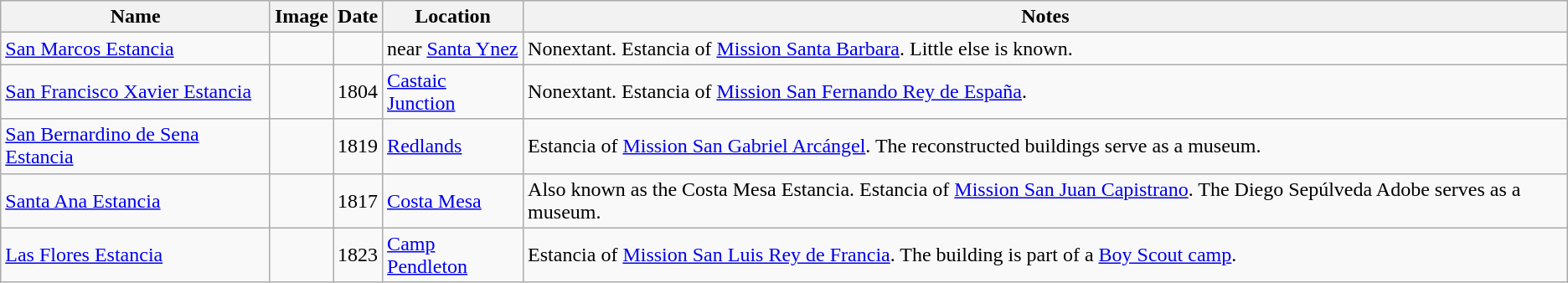<table class="wikitable sortable">
<tr>
<th>Name</th>
<th class="unsortable">Image</th>
<th>Date</th>
<th>Location</th>
<th>Notes</th>
</tr>
<tr>
<td><a href='#'>San Marcos Estancia</a></td>
<td></td>
<td></td>
<td>near <a href='#'>Santa Ynez</a><br><small></small></td>
<td>Nonextant. Estancia of <a href='#'>Mission Santa Barbara</a>. Little else is known.</td>
</tr>
<tr>
<td><a href='#'>San Francisco Xavier Estancia</a></td>
<td></td>
<td>1804</td>
<td><a href='#'>Castaic Junction</a><br><small></small></td>
<td>Nonextant. Estancia of <a href='#'>Mission San Fernando Rey de España</a>.</td>
</tr>
<tr>
<td><a href='#'>San Bernardino de Sena Estancia</a></td>
<td></td>
<td>1819</td>
<td><a href='#'>Redlands</a><br><small></small></td>
<td>Estancia of <a href='#'>Mission San Gabriel Arcángel</a>. The reconstructed buildings serve as a museum.</td>
</tr>
<tr>
<td><a href='#'>Santa Ana Estancia</a></td>
<td></td>
<td>1817</td>
<td><a href='#'>Costa Mesa</a><br><small></small></td>
<td>Also known as the Costa Mesa Estancia. Estancia of <a href='#'>Mission San Juan Capistrano</a>. The Diego Sepúlveda Adobe serves as a museum.</td>
</tr>
<tr>
<td><a href='#'>Las Flores Estancia</a></td>
<td></td>
<td>1823</td>
<td><a href='#'>Camp Pendleton</a><br><small></small></td>
<td>Estancia of <a href='#'>Mission San Luis Rey de Francia</a>. The building is part of a <a href='#'>Boy Scout camp</a>.</td>
</tr>
</table>
